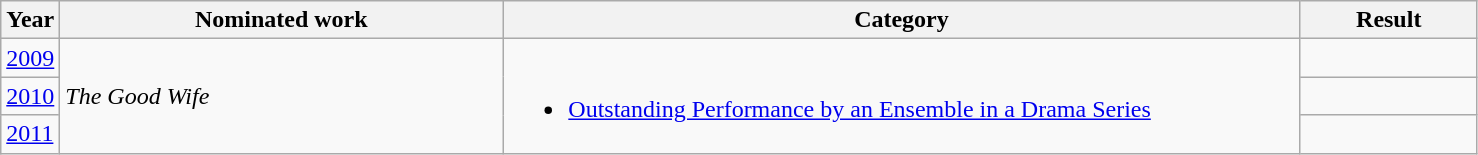<table class=wikitable>
<tr>
<th width=4%>Year</th>
<th width=30%>Nominated work</th>
<th width=54%>Category</th>
<th width=12%>Result</th>
</tr>
<tr>
<td><a href='#'>2009</a></td>
<td rowspan=3><em>The Good Wife</em></td>
<td rowspan=3><br><ul><li><a href='#'>Outstanding Performance by an Ensemble in a Drama Series</a></li></ul></td>
<td></td>
</tr>
<tr>
<td><a href='#'>2010</a></td>
<td></td>
</tr>
<tr>
<td><a href='#'>2011</a></td>
<td></td>
</tr>
</table>
